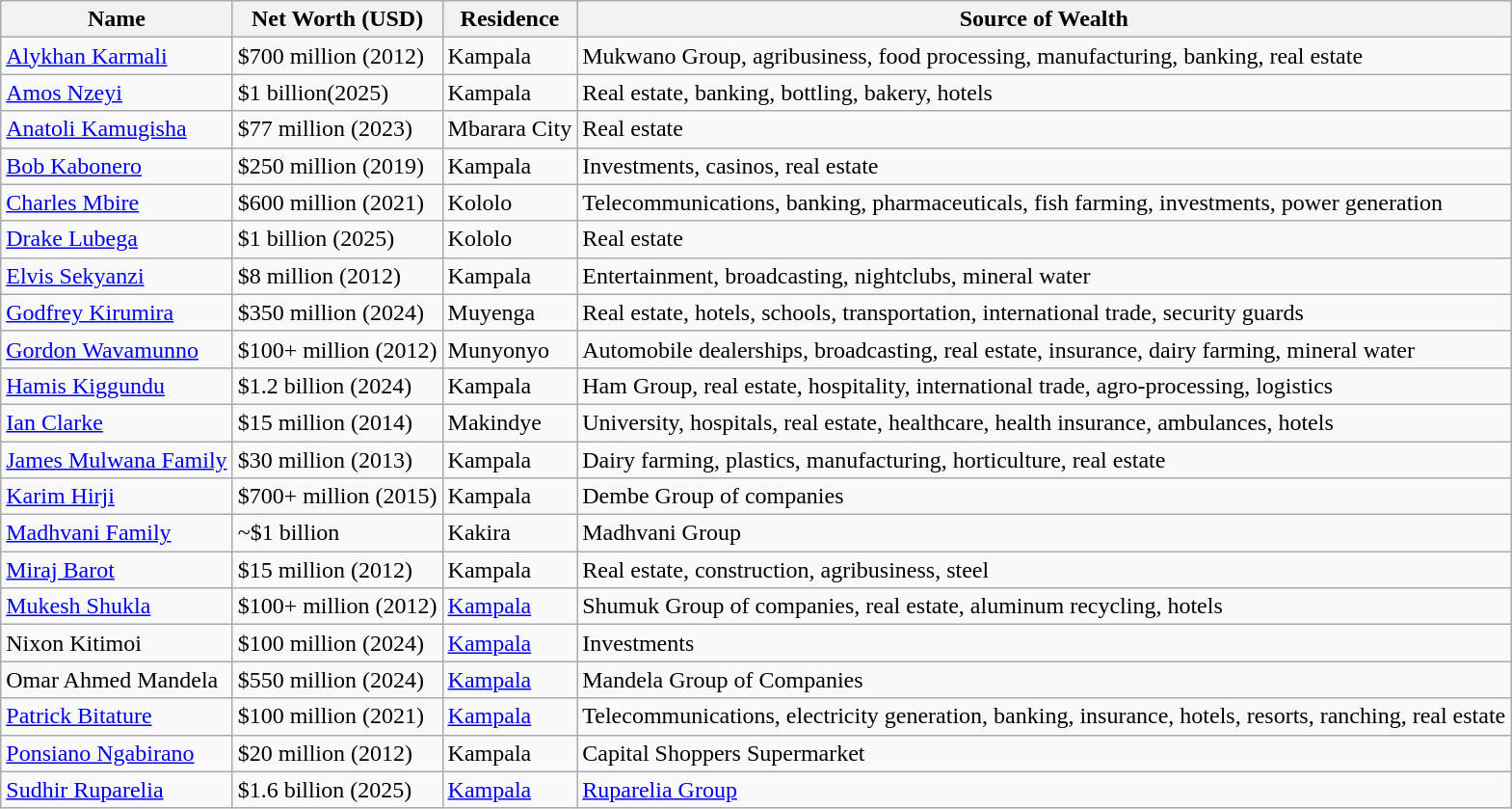<table class="wikitable">
<tr>
<th>Name</th>
<th>Net Worth (USD)</th>
<th>Residence</th>
<th>Source of Wealth</th>
</tr>
<tr>
<td><a href='#'>Alykhan Karmali</a></td>
<td>$700 million (2012)</td>
<td>Kampala</td>
<td>Mukwano Group, agribusiness, food processing, manufacturing, banking, real estate</td>
</tr>
<tr>
<td><a href='#'>Amos Nzeyi</a></td>
<td>$1 billion(2025)</td>
<td>Kampala</td>
<td>Real estate, banking, bottling, bakery, hotels</td>
</tr>
<tr>
<td><a href='#'>Anatoli Kamugisha</a></td>
<td>$77 million (2023)</td>
<td>Mbarara City</td>
<td>Real estate</td>
</tr>
<tr>
<td><a href='#'>Bob Kabonero</a></td>
<td>$250 million (2019)</td>
<td>Kampala</td>
<td>Investments, casinos, real estate</td>
</tr>
<tr>
<td><a href='#'>Charles Mbire</a></td>
<td>$600 million (2021)</td>
<td>Kololo</td>
<td>Telecommunications, banking, pharmaceuticals, fish farming, investments, power generation</td>
</tr>
<tr>
<td><a href='#'>Drake Lubega</a></td>
<td>$1 billion (2025)</td>
<td>Kololo</td>
<td>Real estate</td>
</tr>
<tr>
<td><a href='#'>Elvis Sekyanzi</a></td>
<td>$8 million (2012)</td>
<td>Kampala</td>
<td>Entertainment, broadcasting, nightclubs, mineral water</td>
</tr>
<tr>
<td><a href='#'>Godfrey Kirumira</a></td>
<td>$350 million (2024)</td>
<td>Muyenga</td>
<td>Real estate, hotels, schools, transportation, international trade, security guards</td>
</tr>
<tr>
<td><a href='#'>Gordon Wavamunno</a></td>
<td>$100+ million (2012)</td>
<td>Munyonyo</td>
<td>Automobile dealerships, broadcasting, real estate, insurance, dairy farming, mineral water</td>
</tr>
<tr>
<td><a href='#'>Hamis Kiggundu</a></td>
<td>$1.2 billion (2024)</td>
<td>Kampala</td>
<td>Ham Group, real estate, hospitality, international trade, agro-processing, logistics</td>
</tr>
<tr>
<td><a href='#'>Ian Clarke</a></td>
<td>$15 million (2014)</td>
<td>Makindye</td>
<td>University, hospitals, real estate, healthcare, health insurance, ambulances, hotels</td>
</tr>
<tr>
<td><a href='#'>James Mulwana Family</a></td>
<td>$30 million (2013)</td>
<td>Kampala</td>
<td>Dairy farming, plastics, manufacturing, horticulture, real estate</td>
</tr>
<tr>
<td><a href='#'>Karim Hirji</a></td>
<td>$700+ million (2015)</td>
<td>Kampala</td>
<td>Dembe Group of companies</td>
</tr>
<tr>
<td><a href='#'>Madhvani Family</a></td>
<td>~$1 billion</td>
<td>Kakira</td>
<td>Madhvani Group</td>
</tr>
<tr>
<td><a href='#'>Miraj Barot</a></td>
<td>$15 million (2012)</td>
<td>Kampala</td>
<td>Real estate, construction, agribusiness, steel</td>
</tr>
<tr>
<td><a href='#'>Mukesh Shukla</a></td>
<td>$100+ million (2012)</td>
<td><a href='#'>Kampala</a></td>
<td>Shumuk Group of companies, real estate, aluminum recycling, hotels</td>
</tr>
<tr>
<td>Nixon Kitimoi</td>
<td>$100 million (2024)</td>
<td><a href='#'>Kampala</a></td>
<td>Investments</td>
</tr>
<tr>
<td>Omar Ahmed Mandela</td>
<td>$550 million (2024)</td>
<td><a href='#'>Kampala</a></td>
<td>Mandela Group of Companies</td>
</tr>
<tr>
<td><a href='#'>Patrick Bitature</a></td>
<td>$100 million (2021)</td>
<td><a href='#'>Kampala</a></td>
<td>Telecommunications, electricity generation, banking, insurance, hotels, resorts, ranching, real estate</td>
</tr>
<tr>
<td><a href='#'>Ponsiano Ngabirano</a></td>
<td>$20 million (2012)</td>
<td>Kampala</td>
<td>Capital Shoppers Supermarket</td>
</tr>
<tr>
<td><a href='#'>Sudhir Ruparelia</a></td>
<td>$1.6 billion (2025)</td>
<td><a href='#'>Kampala</a></td>
<td><a href='#'>Ruparelia Group</a></td>
</tr>
</table>
